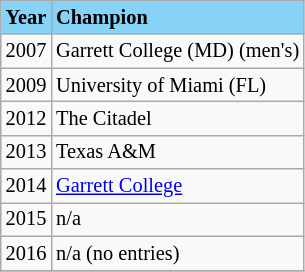<table class="wikitable" style="font-size:85%;">
<tr ! style="background-color: #87D3F8;">
<td><strong>Year</strong></td>
<td><strong>Champion</strong></td>
</tr>
<tr --->
<td>2007</td>
<td>Garrett College (MD) (men's)</td>
</tr>
<tr --->
<td>2009</td>
<td>University of Miami (FL)</td>
</tr>
<tr --->
<td>2012</td>
<td>The Citadel</td>
</tr>
<tr --->
<td>2013</td>
<td>Texas A&M</td>
</tr>
<tr --->
<td>2014</td>
<td><a href='#'>Garrett College</a></td>
</tr>
<tr --->
<td>2015</td>
<td>n/a</td>
</tr>
<tr --->
<td>2016</td>
<td>n/a (no entries)</td>
</tr>
<tr --->
</tr>
</table>
